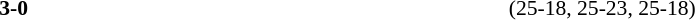<table width=100% cellspacing=1>
<tr>
<th width=20%></th>
<th width=12%></th>
<th width=20%></th>
<th width=33%></th>
<td></td>
</tr>
<tr style=font-size:90%>
<td align=right></td>
<td align=center><strong>3-0</strong></td>
<td></td>
<td>(25-18, 25-23, 25-18)</td>
</tr>
</table>
